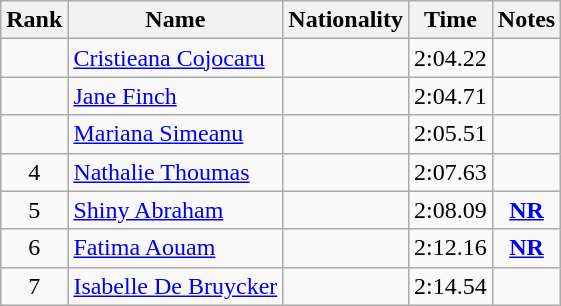<table class="wikitable sortable" style="text-align:center">
<tr>
<th>Rank</th>
<th>Name</th>
<th>Nationality</th>
<th>Time</th>
<th>Notes</th>
</tr>
<tr>
<td></td>
<td align="left"><a href='#'>Cristieana Cojocaru</a></td>
<td align=left></td>
<td>2:04.22</td>
<td></td>
</tr>
<tr>
<td></td>
<td align="left"><a href='#'>Jane Finch</a></td>
<td align=left></td>
<td>2:04.71</td>
<td></td>
</tr>
<tr>
<td></td>
<td align="left"><a href='#'>Mariana Simeanu</a></td>
<td align=left></td>
<td>2:05.51</td>
<td></td>
</tr>
<tr>
<td>4</td>
<td align="left"><a href='#'>Nathalie Thoumas</a></td>
<td align=left></td>
<td>2:07.63</td>
<td></td>
</tr>
<tr>
<td>5</td>
<td align="left"><a href='#'>Shiny Abraham</a></td>
<td align=left></td>
<td>2:08.09</td>
<td><strong><a href='#'>NR</a></strong></td>
</tr>
<tr>
<td>6</td>
<td align="left"><a href='#'>Fatima Aouam</a></td>
<td align=left></td>
<td>2:12.16</td>
<td><strong><a href='#'>NR</a></strong></td>
</tr>
<tr>
<td>7</td>
<td align="left"><a href='#'>Isabelle De Bruycker</a></td>
<td align=left></td>
<td>2:14.54</td>
<td></td>
</tr>
</table>
